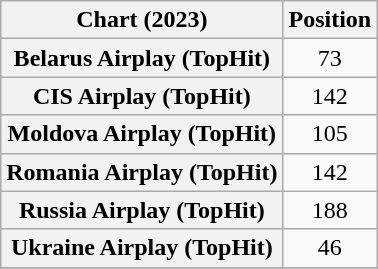<table class="wikitable sortable plainrowheaders" style="text-align:center">
<tr>
<th scope="col">Chart (2023)</th>
<th scope="col">Position</th>
</tr>
<tr>
<th scope="row">Belarus Airplay (TopHit)<br></th>
<td>73</td>
</tr>
<tr>
<th scope="row">CIS Airplay (TopHit)<br></th>
<td>142</td>
</tr>
<tr>
<th scope="row">Moldova Airplay (TopHit)</th>
<td>105</td>
</tr>
<tr>
<th scope="row">Romania Airplay (TopHit)</th>
<td>142</td>
</tr>
<tr>
<th scope="row">Russia Airplay (TopHit)</th>
<td>188</td>
</tr>
<tr>
<th scope="row">Ukraine Airplay (TopHit)</th>
<td>46</td>
</tr>
<tr>
</tr>
</table>
